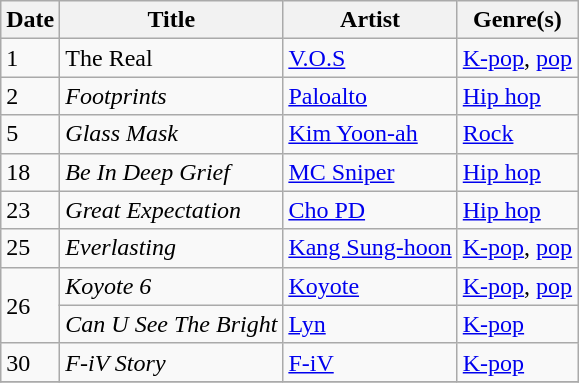<table class="wikitable" style="text-align: left;">
<tr>
<th>Date</th>
<th>Title</th>
<th>Artist</th>
<th>Genre(s)</th>
</tr>
<tr>
<td rowspan="1">1</td>
<td>The Real</td>
<td><a href='#'>V.O.S</a></td>
<td><a href='#'>K-pop</a>, <a href='#'>pop</a></td>
</tr>
<tr>
<td>2</td>
<td><em>Footprints</em></td>
<td><a href='#'>Paloalto</a></td>
<td><a href='#'>Hip hop</a></td>
</tr>
<tr>
<td>5</td>
<td><em>Glass Mask</em></td>
<td><a href='#'>Kim Yoon-ah</a></td>
<td><a href='#'>Rock</a></td>
</tr>
<tr>
<td>18</td>
<td><em>Be In Deep Grief</em></td>
<td><a href='#'>MC Sniper</a></td>
<td><a href='#'>Hip hop</a></td>
</tr>
<tr>
<td>23</td>
<td><em>Great Expectation</em></td>
<td><a href='#'>Cho PD</a></td>
<td><a href='#'>Hip hop</a></td>
</tr>
<tr>
<td rowspan="1">25</td>
<td><em>Everlasting</em></td>
<td><a href='#'>Kang Sung-hoon</a></td>
<td><a href='#'>K-pop</a>, <a href='#'>pop</a></td>
</tr>
<tr>
<td rowspan="2">26</td>
<td><em>Koyote 6</em></td>
<td><a href='#'>Koyote</a></td>
<td><a href='#'>K-pop</a>, <a href='#'>pop</a></td>
</tr>
<tr>
<td><em>Can U See The Bright</em></td>
<td><a href='#'>Lyn</a></td>
<td><a href='#'>K-pop</a></td>
</tr>
<tr>
<td>30</td>
<td><em>F-iV Story</em></td>
<td><a href='#'>F-iV</a></td>
<td><a href='#'>K-pop</a></td>
</tr>
<tr>
</tr>
</table>
